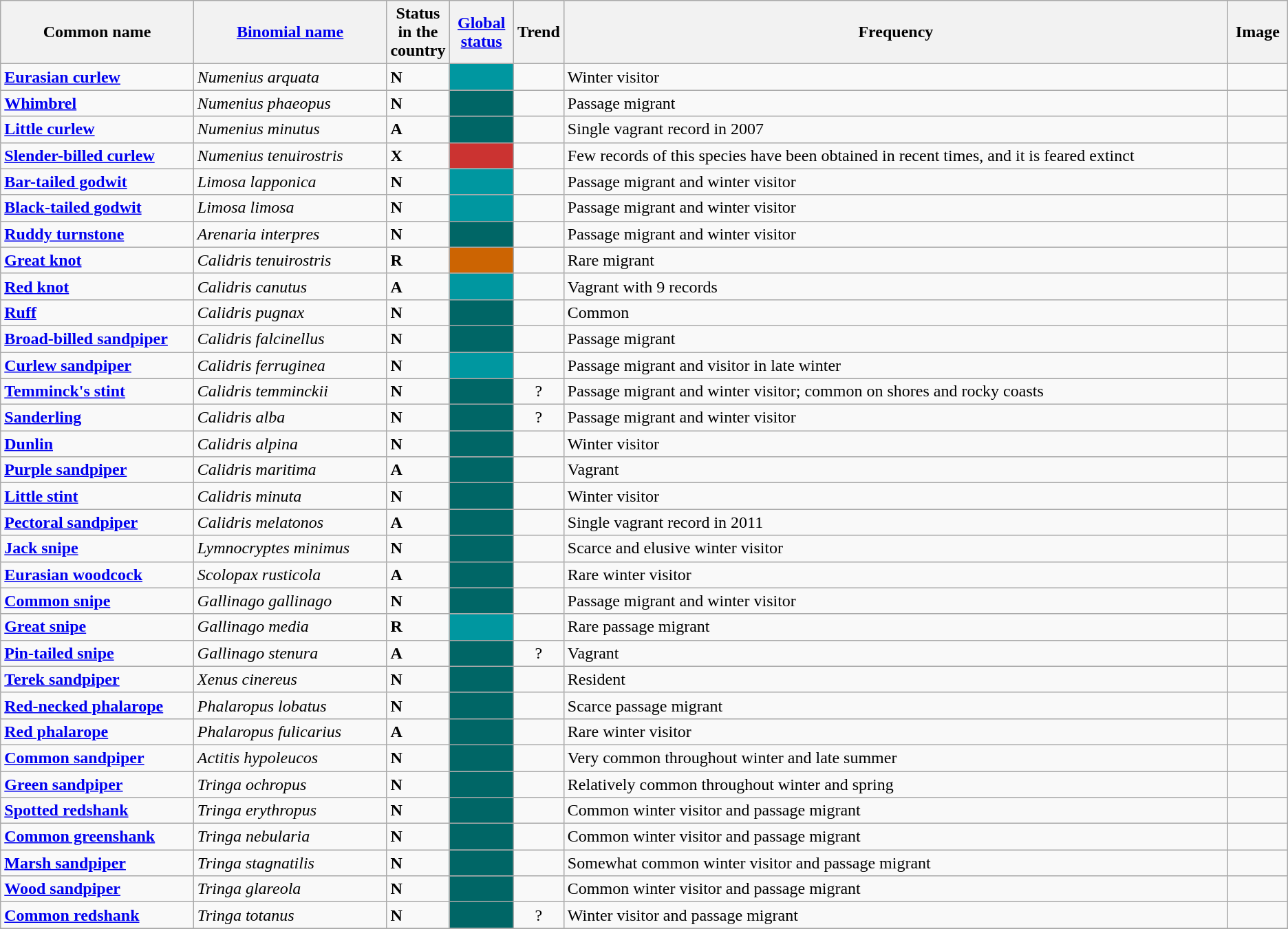<table class="wikitable sortable">
<tr>
<th width="15%">Common name</th>
<th width="15%"><a href='#'>Binomial name</a></th>
<th width="1%">Status in the country</th>
<th width="5%"><a href='#'>Global status</a></th>
<th width="1%">Trend</th>
<th class="unsortable">Frequency</th>
<th class="unsortable">Image</th>
</tr>
<tr>
<td><strong><a href='#'>Eurasian curlew</a></strong></td>
<td><em>Numenius arquata</em></td>
<td><strong>N</strong></td>
<td align=center style="background: #0097a0"></td>
<td align=center></td>
<td>Winter visitor</td>
<td></td>
</tr>
<tr>
<td><strong><a href='#'>Whimbrel</a></strong></td>
<td><em>Numenius phaeopus</em></td>
<td><strong>N</strong></td>
<td align=center style="background: #006666"></td>
<td align=center></td>
<td>Passage migrant</td>
<td></td>
</tr>
<tr>
<td><strong><a href='#'>Little curlew</a></strong></td>
<td><em>Numenius minutus</em></td>
<td><strong>A</strong></td>
<td align=center style="background: #006666"></td>
<td align=center></td>
<td>Single vagrant record in 2007</td>
<td></td>
</tr>
<tr>
<td><strong><a href='#'>Slender-billed curlew</a></strong></td>
<td><em>Numenius tenuirostris</em></td>
<td><strong>X</strong></td>
<td align=center style="background: #cb3331"></td>
<td align=center></td>
<td>Few records of this species have been obtained in recent times, and it is feared extinct</td>
<td></td>
</tr>
<tr>
<td><strong><a href='#'>Bar-tailed godwit</a></strong></td>
<td><em>Limosa lapponica</em></td>
<td><strong>N</strong></td>
<td align=center style="background: #0097a0"></td>
<td align=center></td>
<td>Passage migrant and winter visitor</td>
<td></td>
</tr>
<tr>
<td><strong><a href='#'>Black-tailed godwit</a></strong></td>
<td><em>Limosa limosa</em></td>
<td><strong>N</strong></td>
<td align=center style="background: #0097a0"></td>
<td align=center></td>
<td>Passage migrant and winter visitor</td>
<td></td>
</tr>
<tr>
<td><strong><a href='#'>Ruddy turnstone</a></strong></td>
<td><em>Arenaria interpres</em></td>
<td><strong>N</strong></td>
<td align=center style="background: #006666"></td>
<td align=center></td>
<td>Passage migrant and winter visitor</td>
<td></td>
</tr>
<tr>
<td><strong><a href='#'>Great knot</a></strong></td>
<td><em>Calidris tenuirostris</em></td>
<td><strong>R</strong></td>
<td align=center style="background: #cc6402"></td>
<td align=center></td>
<td>Rare migrant</td>
<td></td>
</tr>
<tr>
<td><strong><a href='#'>Red knot</a></strong></td>
<td><em>Calidris canutus</em></td>
<td><strong>A</strong></td>
<td align=center style="background: #0097a0"></td>
<td align=center></td>
<td>Vagrant with 9 records</td>
<td></td>
</tr>
<tr>
<td><strong><a href='#'>Ruff</a></strong></td>
<td><em>Calidris pugnax</em></td>
<td><strong>N</strong></td>
<td align=center style="background: #006666"></td>
<td align=center></td>
<td>Common</td>
<td></td>
</tr>
<tr>
<td><strong><a href='#'>Broad-billed sandpiper</a></strong></td>
<td><em>Calidris falcinellus</em></td>
<td><strong>N</strong></td>
<td align=center style="background: #006666"></td>
<td align=center></td>
<td>Passage migrant</td>
<td></td>
</tr>
<tr>
<td><strong><a href='#'>Curlew sandpiper</a></strong></td>
<td><em>Calidris ferruginea</em></td>
<td><strong>N</strong></td>
<td align=center style="background: #0097a0"></td>
<td align=center></td>
<td>Passage migrant and visitor in late winter</td>
<td></td>
</tr>
<tr>
</tr>
<tr>
<td><strong><a href='#'>Temminck's stint</a></strong></td>
<td><em>Calidris temminckii</em></td>
<td><strong>N</strong></td>
<td align=center style="background: #006666"></td>
<td align=center>?</td>
<td>Passage migrant and winter visitor; common on shores and rocky coasts</td>
<td></td>
</tr>
<tr>
<td><strong><a href='#'>Sanderling</a></strong></td>
<td><em>Calidris alba</em></td>
<td><strong>N</strong></td>
<td align=center style="background: #006666"></td>
<td align=center>?</td>
<td>Passage migrant and winter visitor</td>
<td></td>
</tr>
<tr>
<td><strong><a href='#'>Dunlin</a></strong></td>
<td><em>Calidris alpina</em></td>
<td><strong>N</strong></td>
<td align=center style="background: #006666"></td>
<td align=center></td>
<td>Winter visitor</td>
<td></td>
</tr>
<tr>
<td><strong><a href='#'>Purple sandpiper</a></strong></td>
<td><em>Calidris maritima</em></td>
<td><strong>A</strong></td>
<td align=center style="background: #006666"></td>
<td align=center></td>
<td>Vagrant</td>
<td></td>
</tr>
<tr>
<td><strong><a href='#'>Little stint</a></strong></td>
<td><em>Calidris minuta</em></td>
<td><strong>N</strong></td>
<td align=center style="background: #006666"></td>
<td align=center></td>
<td>Winter visitor</td>
<td></td>
</tr>
<tr>
<td><strong><a href='#'>Pectoral sandpiper</a></strong></td>
<td><em>Calidris melatonos</em></td>
<td><strong>A</strong></td>
<td align=center style="background: #006666"></td>
<td align=center></td>
<td>Single vagrant record in 2011</td>
<td></td>
</tr>
<tr>
<td><strong><a href='#'>Jack snipe</a></strong></td>
<td><em>Lymnocryptes minimus</em></td>
<td><strong>N</strong></td>
<td align=center style="background: #006666"></td>
<td align=center></td>
<td>Scarce and elusive winter visitor</td>
<td></td>
</tr>
<tr>
<td><strong><a href='#'>Eurasian woodcock</a></strong></td>
<td><em>Scolopax rusticola</em></td>
<td><strong>A</strong></td>
<td align=center style="background: #006666"></td>
<td align=center></td>
<td>Rare winter visitor</td>
<td></td>
</tr>
<tr>
<td><strong><a href='#'>Common snipe</a></strong></td>
<td><em>Gallinago gallinago</em></td>
<td><strong>N</strong></td>
<td align=center style="background: #006666"></td>
<td align=center></td>
<td>Passage migrant and winter visitor</td>
<td></td>
</tr>
<tr>
<td><strong><a href='#'>Great snipe</a></strong></td>
<td><em>Gallinago media</em></td>
<td><strong>R</strong></td>
<td align=center style="background: #0097a0"></td>
<td align=center></td>
<td>Rare passage migrant</td>
<td></td>
</tr>
<tr>
<td><strong><a href='#'>Pin-tailed snipe</a></strong></td>
<td><em>Gallinago stenura</em></td>
<td><strong>A</strong></td>
<td align=center style="background: #006666"></td>
<td align=center>?</td>
<td>Vagrant</td>
<td></td>
</tr>
<tr>
<td><strong><a href='#'>Terek sandpiper</a></strong></td>
<td><em>Xenus cinereus</em></td>
<td><strong>N</strong></td>
<td align=center style="background: #006666"></td>
<td align=center></td>
<td>Resident</td>
<td></td>
</tr>
<tr>
<td><strong><a href='#'>Red-necked phalarope</a></strong></td>
<td><em>Phalaropus lobatus</em></td>
<td><strong>N</strong></td>
<td align=center style="background: #006666"></td>
<td align=center></td>
<td>Scarce passage migrant</td>
<td></td>
</tr>
<tr>
<td><strong><a href='#'>Red phalarope</a></strong></td>
<td><em>Phalaropus fulicarius</em></td>
<td><strong>A</strong></td>
<td align=center style="background: #006666"></td>
<td align=center></td>
<td>Rare winter visitor</td>
<td></td>
</tr>
<tr>
<td><strong><a href='#'>Common sandpiper</a></strong></td>
<td><em>Actitis hypoleucos</em></td>
<td><strong>N</strong></td>
<td align=center style="background: #006666"></td>
<td align=center></td>
<td>Very common throughout winter and late summer</td>
<td></td>
</tr>
<tr>
<td><strong><a href='#'>Green sandpiper</a></strong></td>
<td><em>Tringa ochropus</em></td>
<td><strong>N</strong></td>
<td align=center style="background: #006666"></td>
<td align=center></td>
<td>Relatively common throughout winter and spring</td>
<td></td>
</tr>
<tr>
<td><strong><a href='#'>Spotted redshank</a></strong></td>
<td><em>Tringa erythropus</em></td>
<td><strong>N</strong></td>
<td align=center style="background: #006666"></td>
<td align=center></td>
<td>Common winter visitor and passage migrant</td>
<td></td>
</tr>
<tr>
<td><strong><a href='#'>Common greenshank</a></strong></td>
<td><em>Tringa nebularia</em></td>
<td><strong>N</strong></td>
<td align=center style="background: #006666"></td>
<td align=center></td>
<td>Common winter visitor and passage migrant</td>
<td></td>
</tr>
<tr>
<td><strong><a href='#'>Marsh sandpiper</a></strong></td>
<td><em>Tringa stagnatilis</em></td>
<td><strong>N</strong></td>
<td align=center style="background: #006666"></td>
<td align=center></td>
<td>Somewhat common winter visitor and passage migrant</td>
<td></td>
</tr>
<tr>
<td><strong><a href='#'>Wood sandpiper</a></strong></td>
<td><em>Tringa glareola</em></td>
<td><strong>N</strong></td>
<td align=center style="background: #006666"></td>
<td align=center></td>
<td>Common winter visitor and passage migrant</td>
<td></td>
</tr>
<tr>
<td><strong><a href='#'>Common redshank</a></strong></td>
<td><em>Tringa totanus</em></td>
<td><strong>N</strong></td>
<td align=center style="background: #006666"></td>
<td align=center>?</td>
<td>Winter visitor and passage migrant</td>
<td></td>
</tr>
<tr>
</tr>
</table>
